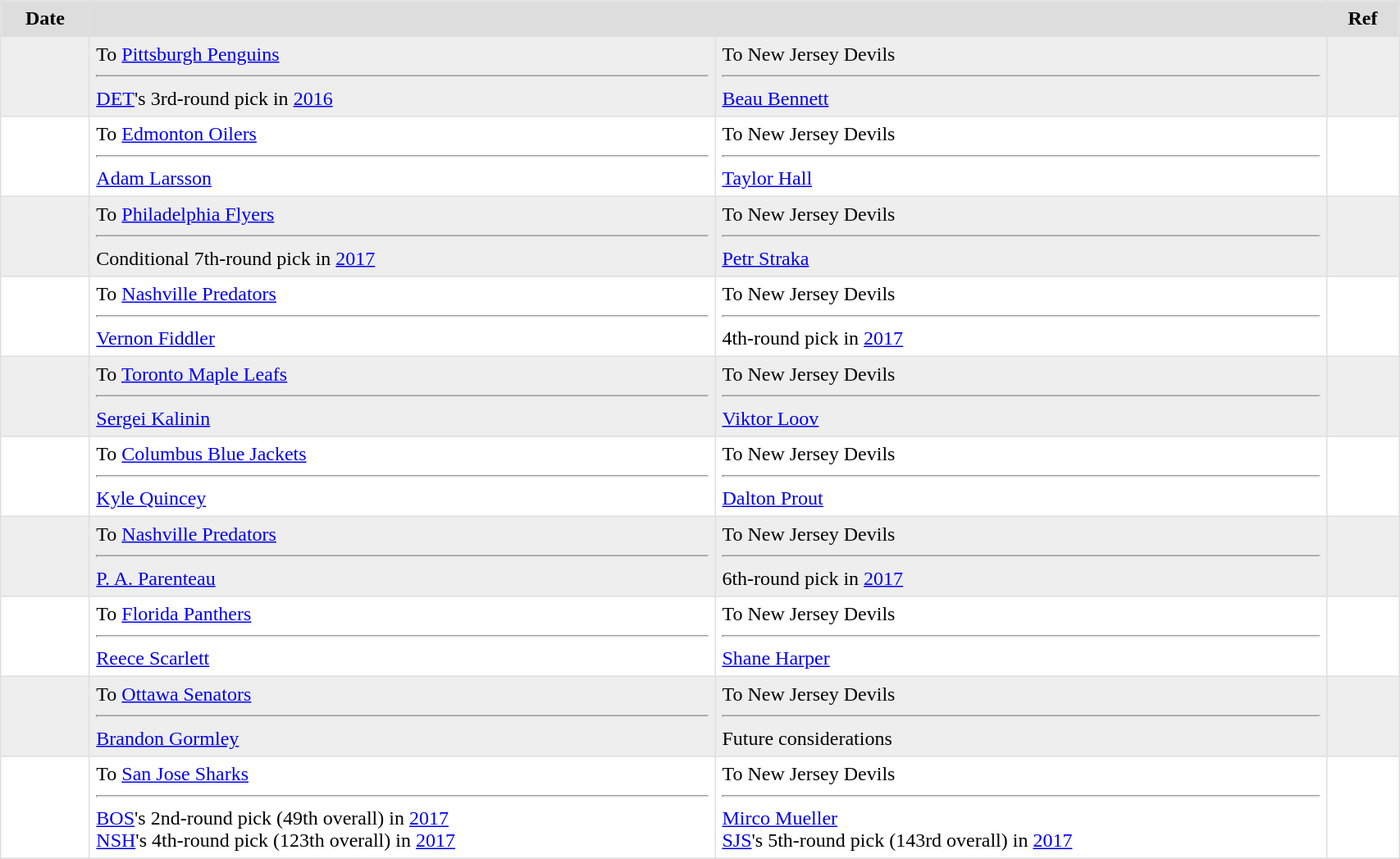<table border=1 style="border-collapse:collapse" bordercolor="#DFDFDF" cellpadding="5" width=90%>
<tr style="background:#ddd;">
<th>Date</th>
<th colspan="2"></th>
<th>Ref</th>
</tr>
<tr style="background:#eee;">
<td></td>
<td valign="top">To <a href='#'>Pittsburgh Penguins</a><hr><a href='#'>DET</a>'s 3rd-round pick in <a href='#'>2016</a></td>
<td valign="top">To New Jersey Devils<hr><a href='#'>Beau Bennett</a></td>
<td></td>
</tr>
<tr>
<td></td>
<td valign="top">To <a href='#'>Edmonton Oilers</a><hr><a href='#'>Adam Larsson</a></td>
<td valign="top">To New Jersey Devils<hr><a href='#'>Taylor Hall</a></td>
<td></td>
</tr>
<tr style="background:#eee;">
<td></td>
<td valign="top">To <a href='#'>Philadelphia Flyers</a><hr>Conditional 7th-round pick in <a href='#'>2017</a></td>
<td valign="top">To New Jersey Devils<hr><a href='#'>Petr Straka</a></td>
<td></td>
</tr>
<tr>
<td></td>
<td valign="top">To <a href='#'>Nashville Predators</a> <hr><a href='#'>Vernon Fiddler</a></td>
<td valign="top">To New Jersey Devils <hr>4th-round pick in <a href='#'>2017</a></td>
<td></td>
</tr>
<tr style="background:#eee;">
<td></td>
<td valign="top">To <a href='#'>Toronto Maple Leafs</a><hr><a href='#'>Sergei Kalinin</a></td>
<td valign="top">To New Jersey Devils<hr><a href='#'>Viktor Loov</a></td>
<td></td>
</tr>
<tr>
<td></td>
<td valign="top">To <a href='#'>Columbus Blue Jackets</a><hr><a href='#'>Kyle Quincey</a></td>
<td valign="top">To New Jersey Devils<hr><a href='#'>Dalton Prout</a></td>
<td></td>
</tr>
<tr style="background:#eee;">
<td></td>
<td valign="top">To <a href='#'>Nashville Predators</a><hr><a href='#'>P. A. Parenteau</a></td>
<td valign="top">To New Jersey Devils<hr>6th-round pick in <a href='#'>2017</a></td>
<td></td>
</tr>
<tr>
<td></td>
<td valign="top">To <a href='#'>Florida Panthers</a><hr><a href='#'>Reece Scarlett</a></td>
<td valign="top">To New Jersey Devils<hr><a href='#'>Shane Harper</a></td>
<td></td>
</tr>
<tr style="background:#eee;">
<td></td>
<td valign="top">To <a href='#'>Ottawa Senators</a><hr><a href='#'>Brandon Gormley</a></td>
<td valign="top">To New Jersey Devils<hr>Future considerations</td>
<td></td>
</tr>
<tr>
<td></td>
<td valign="top">To <a href='#'>San Jose Sharks</a><hr><a href='#'>BOS</a>'s 2nd-round pick (49th overall) in <a href='#'>2017</a><br><a href='#'>NSH</a>'s 4th-round pick (123th overall) in <a href='#'>2017</a></td>
<td valign="top">To New Jersey Devils<hr><a href='#'>Mirco Mueller</a><br><a href='#'>SJS</a>'s 5th-round pick (143rd overall) in <a href='#'>2017</a></td>
<td></td>
</tr>
</table>
